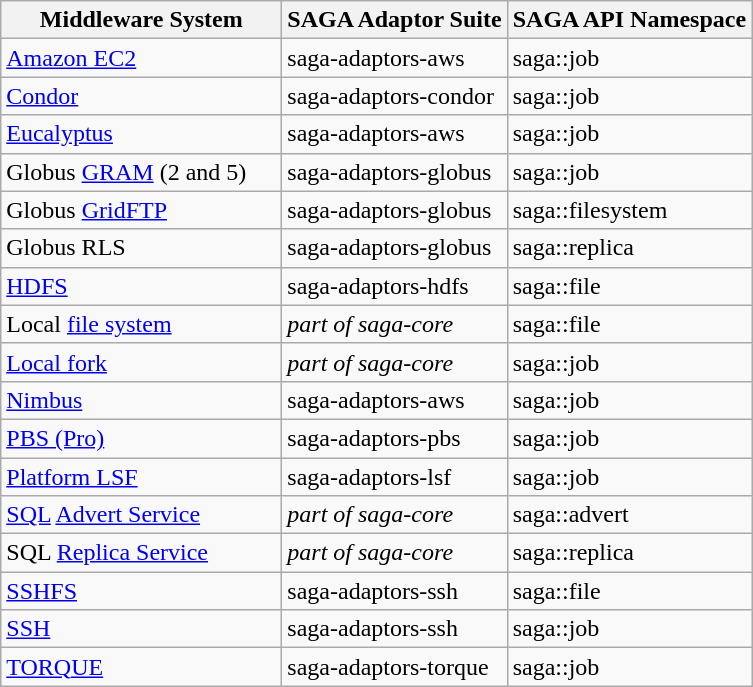<table class="wikitable sortable">
<tr>
<th scope="col" width="180">Middleware System</th>
<th>SAGA Adaptor Suite</th>
<th>SAGA API Namespace</th>
</tr>
<tr>
<td><a href='#'>Amazon EC2</a></td>
<td>saga-adaptors-aws</td>
<td>saga::job</td>
</tr>
<tr>
<td><a href='#'>Condor</a></td>
<td>saga-adaptors-condor</td>
<td>saga::job</td>
</tr>
<tr>
<td><a href='#'>Eucalyptus</a></td>
<td>saga-adaptors-aws</td>
<td>saga::job</td>
</tr>
<tr>
<td>Globus <a href='#'>GRAM</a> (2 and 5)</td>
<td>saga-adaptors-globus</td>
<td>saga::job</td>
</tr>
<tr>
<td>Globus <a href='#'>GridFTP</a></td>
<td>saga-adaptors-globus</td>
<td>saga::filesystem</td>
</tr>
<tr>
<td>Globus RLS</td>
<td>saga-adaptors-globus</td>
<td>saga::replica</td>
</tr>
<tr>
<td><a href='#'>HDFS</a></td>
<td>saga-adaptors-hdfs</td>
<td>saga::file</td>
</tr>
<tr>
<td>Local <a href='#'>file system</a></td>
<td><em>part of saga-core</em></td>
<td>saga::file</td>
</tr>
<tr>
<td><a href='#'>Local fork</a></td>
<td><em>part of saga-core</em></td>
<td>saga::job</td>
</tr>
<tr>
<td><a href='#'>Nimbus</a></td>
<td>saga-adaptors-aws</td>
<td>saga::job</td>
</tr>
<tr>
<td><a href='#'>PBS (Pro)</a></td>
<td>saga-adaptors-pbs</td>
<td>saga::job</td>
</tr>
<tr>
<td><a href='#'>Platform LSF</a></td>
<td>saga-adaptors-lsf</td>
<td>saga::job</td>
</tr>
<tr>
<td><a href='#'>SQL</a> <a href='#'>Advert Service</a></td>
<td><em>part of saga-core</em></td>
<td>saga::advert</td>
</tr>
<tr>
<td>SQL <a href='#'>Replica Service</a></td>
<td><em>part of saga-core</em></td>
<td>saga::replica</td>
</tr>
<tr>
<td><a href='#'>SSHFS</a></td>
<td>saga-adaptors-ssh</td>
<td>saga::file</td>
</tr>
<tr>
<td><a href='#'>SSH</a></td>
<td>saga-adaptors-ssh</td>
<td>saga::job</td>
</tr>
<tr>
<td><a href='#'>TORQUE</a></td>
<td>saga-adaptors-torque</td>
<td>saga::job</td>
</tr>
</table>
